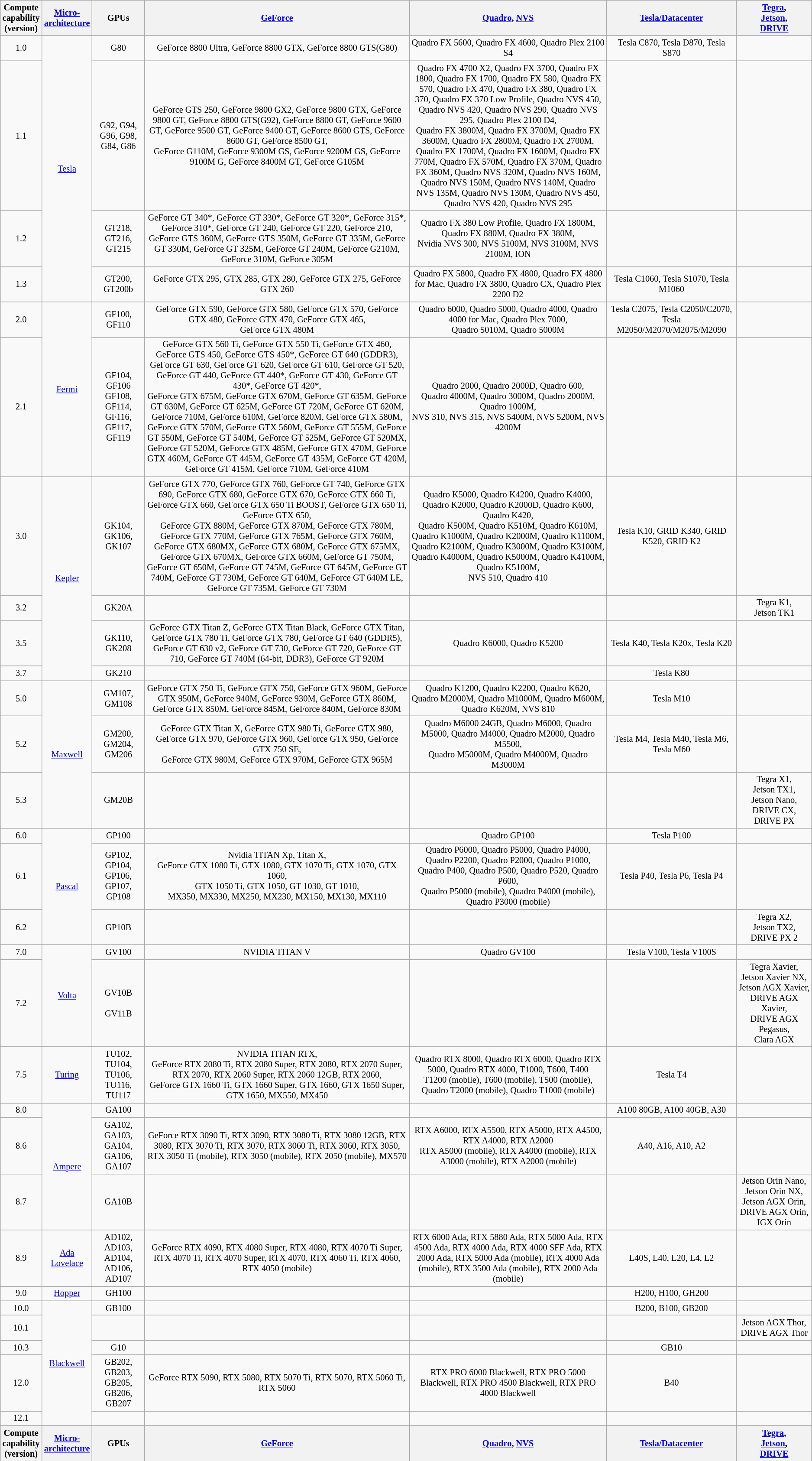<table class="wikitable sticky-header" style="font-size: 85%; text-align: center; width: auto;">
<tr>
<th>Compute<br>capability<br>(version)</th>
<th><a href='#'>Micro-<br>architecture</a></th>
<th>GPUs</th>
<th><a href='#'>GeForce</a></th>
<th><a href='#'>Quadro</a>, <a href='#'>NVS</a></th>
<th><a href='#'>Tesla/Datacenter</a></th>
<th><a href='#'>Tegra</a>,<br><a href='#'>Jetson</a>,<br><a href='#'>DRIVE</a></th>
</tr>
<tr>
<td>1.0</td>
<td rowspan="4"><a href='#'>Tesla</a></td>
<td>G80</td>
<td>GeForce 8800 Ultra, GeForce 8800 GTX, GeForce 8800 GTS(G80)</td>
<td>Quadro FX 5600, Quadro FX 4600, Quadro Plex 2100 S4</td>
<td>Tesla C870, Tesla D870, Tesla S870</td>
<td></td>
</tr>
<tr>
<td>1.1</td>
<td>G92, G94, G96, G98, G84, G86</td>
<td>GeForce GTS 250, GeForce 9800 GX2, GeForce 9800 GTX, GeForce 9800 GT, GeForce 8800 GTS(G92), GeForce 8800 GT, GeForce 9600 GT, GeForce 9500 GT, GeForce 9400 GT, GeForce 8600 GTS, GeForce 8600 GT, GeForce 8500 GT,<br>GeForce G110M, GeForce 9300M GS, GeForce 9200M GS, GeForce 9100M G, GeForce 8400M GT, GeForce G105M</td>
<td>Quadro FX 4700 X2, Quadro FX 3700, Quadro FX 1800, Quadro FX 1700, Quadro FX 580, Quadro FX 570, Quadro FX 470, Quadro FX 380, Quadro FX 370, Quadro FX 370 Low Profile, Quadro NVS 450, Quadro NVS 420, Quadro NVS 290, Quadro NVS 295, Quadro Plex 2100 D4,<br>Quadro FX 3800M, Quadro FX 3700M, Quadro FX 3600M, Quadro FX 2800M, Quadro FX 2700M, Quadro FX 1700M, Quadro FX 1600M, Quadro FX 770M, Quadro FX 570M, Quadro FX 370M, Quadro FX 360M, Quadro NVS 320M, Quadro NVS 160M, Quadro NVS 150M, Quadro NVS 140M, Quadro NVS 135M, Quadro NVS 130M, Quadro NVS 450, Quadro NVS 420, Quadro NVS 295</td>
<td></td>
<td></td>
</tr>
<tr>
<td>1.2</td>
<td>GT218, GT216, GT215</td>
<td>GeForce GT 340*, GeForce GT 330*, GeForce GT 320*, GeForce 315*, GeForce 310*, GeForce GT 240, GeForce GT 220, GeForce 210,<br>GeForce GTS 360M, GeForce GTS 350M, GeForce GT 335M, GeForce GT 330M, GeForce GT 325M, GeForce GT 240M, GeForce G210M, GeForce 310M, GeForce 305M</td>
<td>Quadro FX 380 Low Profile, Quadro FX 1800M, Quadro FX 880M, Quadro FX 380M,<br>Nvidia NVS 300, NVS 5100M, NVS 3100M, NVS 2100M, ION</td>
<td></td>
<td></td>
</tr>
<tr>
<td>1.3</td>
<td>GT200, GT200b</td>
<td>GeForce GTX 295, GTX 285, GTX 280, GeForce GTX 275, GeForce GTX 260</td>
<td>Quadro FX 5800, Quadro FX 4800, Quadro FX 4800 for Mac, Quadro FX 3800, Quadro CX, Quadro Plex 2200 D2</td>
<td>Tesla C1060, Tesla S1070, Tesla M1060</td>
<td></td>
</tr>
<tr>
<td>2.0</td>
<td rowspan="2"><a href='#'>Fermi</a></td>
<td>GF100, GF110</td>
<td>GeForce GTX 590, GeForce GTX 580, GeForce GTX 570, GeForce GTX 480, GeForce GTX 470, GeForce GTX 465,<br>GeForce GTX 480M</td>
<td>Quadro 6000, Quadro 5000, Quadro 4000, Quadro 4000 for Mac, Quadro Plex 7000,<br>Quadro 5010M, Quadro 5000M</td>
<td>Tesla C2075, Tesla C2050/C2070, Tesla M2050/M2070/M2075/M2090</td>
<td></td>
</tr>
<tr>
<td>2.1</td>
<td>GF104, GF106 GF108, GF114, GF116, GF117, GF119</td>
<td>GeForce GTX 560 Ti, GeForce GTX 550 Ti, GeForce GTX 460, GeForce GTS 450, GeForce GTS 450*, GeForce GT 640 (GDDR3), GeForce GT 630, GeForce GT 620, GeForce GT 610, GeForce GT 520, GeForce GT 440, GeForce GT 440*, GeForce GT 430, GeForce GT 430*, GeForce GT 420*,<br>GeForce GTX 675M, GeForce GTX 670M, GeForce GT 635M, GeForce GT 630M, GeForce GT 625M, GeForce GT 720M, GeForce GT 620M, GeForce 710M, GeForce 610M, GeForce 820M, GeForce GTX 580M, GeForce GTX 570M, GeForce GTX 560M, GeForce GT 555M, GeForce GT 550M, GeForce GT 540M, GeForce GT 525M, GeForce GT 520MX, GeForce GT 520M, GeForce GTX 485M, GeForce GTX 470M, GeForce GTX 460M, GeForce GT 445M, GeForce GT 435M, GeForce GT 420M, GeForce GT 415M, GeForce 710M, GeForce 410M</td>
<td>Quadro 2000, Quadro 2000D, Quadro 600,<br>Quadro 4000M, Quadro 3000M, Quadro 2000M, Quadro 1000M,<br>NVS 310, NVS 315, NVS 5400M, NVS 5200M, NVS 4200M</td>
<td></td>
<td></td>
</tr>
<tr>
<td>3.0</td>
<td rowspan="4"><a href='#'>Kepler</a></td>
<td>GK104, GK106, GK107</td>
<td>GeForce GTX 770, GeForce GTX 760, GeForce GT 740, GeForce GTX 690, GeForce GTX 680, GeForce GTX 670, GeForce GTX 660 Ti, GeForce GTX 660, GeForce GTX 650 Ti BOOST, GeForce GTX 650 Ti, GeForce GTX 650,<br>GeForce GTX 880M, GeForce GTX 870M, GeForce GTX 780M, GeForce GTX 770M, GeForce GTX 765M, GeForce GTX 760M, GeForce GTX 680MX, GeForce GTX 680M, GeForce GTX 675MX, GeForce GTX 670MX, GeForce GTX 660M, GeForce GT 750M, GeForce GT 650M, GeForce GT 745M, GeForce GT 645M, GeForce GT 740M, GeForce GT 730M, GeForce GT 640M, GeForce GT 640M LE, GeForce GT 735M, GeForce GT 730M</td>
<td>Quadro K5000, Quadro K4200, Quadro K4000, Quadro K2000, Quadro K2000D, Quadro K600, Quadro K420,<br>Quadro K500M, Quadro K510M, Quadro K610M, Quadro K1000M, Quadro K2000M, Quadro K1100M, Quadro K2100M, Quadro K3000M, Quadro K3100M, Quadro K4000M, Quadro K5000M, Quadro K4100M, Quadro K5100M,<br>NVS 510, Quadro 410</td>
<td>Tesla K10, GRID K340, GRID K520, GRID K2</td>
<td></td>
</tr>
<tr>
<td>3.2</td>
<td>GK20A</td>
<td></td>
<td></td>
<td></td>
<td>Tegra K1,<br>Jetson TK1</td>
</tr>
<tr>
<td>3.5</td>
<td>GK110, GK208</td>
<td>GeForce GTX Titan Z, GeForce GTX Titan Black, GeForce GTX Titan, GeForce GTX 780 Ti, GeForce GTX 780, GeForce GT 640 (GDDR5), GeForce GT 630 v2, GeForce GT 730, GeForce GT 720, GeForce GT 710, GeForce GT 740M (64-bit, DDR3), GeForce GT 920M</td>
<td>Quadro K6000, Quadro K5200</td>
<td>Tesla K40, Tesla K20x, Tesla K20</td>
<td></td>
</tr>
<tr>
<td>3.7</td>
<td>GK210</td>
<td></td>
<td></td>
<td>Tesla K80</td>
<td></td>
</tr>
<tr>
<td>5.0</td>
<td rowspan="3"><a href='#'>Maxwell</a></td>
<td>GM107, GM108</td>
<td>GeForce GTX 750 Ti, GeForce GTX 750, GeForce GTX 960M, GeForce GTX 950M, GeForce 940M, GeForce 930M, GeForce GTX 860M, GeForce GTX 850M, GeForce 845M, GeForce 840M, GeForce 830M</td>
<td>Quadro K1200, Quadro K2200, Quadro K620, Quadro M2000M, Quadro M1000M, Quadro M600M, Quadro K620M, NVS 810</td>
<td>Tesla M10</td>
<td></td>
</tr>
<tr>
<td>5.2</td>
<td>GM200, GM204, GM206</td>
<td>GeForce GTX Titan X, GeForce GTX 980 Ti, GeForce GTX 980, GeForce GTX 970, GeForce GTX 960, GeForce GTX 950, GeForce GTX 750 SE,<br>GeForce GTX 980M, GeForce GTX 970M, GeForce GTX 965M</td>
<td>Quadro M6000 24GB, Quadro M6000, Quadro M5000, Quadro M4000, Quadro M2000, Quadro M5500,<br>Quadro M5000M, Quadro M4000M, Quadro M3000M</td>
<td>Tesla M4, Tesla M40, Tesla M6, Tesla M60</td>
<td></td>
</tr>
<tr>
<td>5.3</td>
<td>GM20B</td>
<td></td>
<td></td>
<td></td>
<td>Tegra X1,<br>Jetson TX1,<br>Jetson Nano,<br>DRIVE CX,<br>DRIVE PX</td>
</tr>
<tr>
<td>6.0</td>
<td rowspan="3"><a href='#'>Pascal</a></td>
<td>GP100</td>
<td></td>
<td>Quadro GP100</td>
<td>Tesla P100</td>
<td></td>
</tr>
<tr>
<td>6.1</td>
<td>GP102, GP104, GP106, GP107, GP108</td>
<td>Nvidia TITAN Xp, Titan X,<br>GeForce GTX 1080 Ti, GTX 1080, GTX 1070 Ti, GTX 1070, GTX 1060,<br> GTX 1050 Ti, GTX 1050, GT 1030, GT 1010,<br> MX350, MX330, MX250, MX230, MX150, MX130, MX110</td>
<td>Quadro P6000, Quadro P5000, Quadro P4000, Quadro P2200, Quadro P2000, Quadro P1000, Quadro P400, Quadro P500, Quadro P520, Quadro P600,<br>Quadro P5000 (mobile), Quadro P4000 (mobile), Quadro P3000 (mobile)</td>
<td>Tesla P40, Tesla P6, Tesla P4</td>
<td></td>
</tr>
<tr>
<td>6.2</td>
<td>GP10B</td>
<td></td>
<td></td>
<td></td>
<td>Tegra X2, Jetson TX2, DRIVE PX 2</td>
</tr>
<tr>
<td>7.0</td>
<td rowspan="2"><a href='#'>Volta</a></td>
<td>GV100</td>
<td>NVIDIA TITAN V</td>
<td>Quadro GV100</td>
<td>Tesla V100, Tesla V100S</td>
<td></td>
</tr>
<tr>
<td>7.2</td>
<td>GV10B<br><br>GV11B</td>
<td></td>
<td></td>
<td></td>
<td>Tegra Xavier,<br>Jetson Xavier NX,<br>Jetson AGX Xavier,<br>DRIVE AGX Xavier,<br>DRIVE AGX Pegasus,<br>Clara AGX</td>
</tr>
<tr>
<td>7.5</td>
<td><a href='#'>Turing</a></td>
<td>TU102, TU104, TU106, TU116, TU117</td>
<td>NVIDIA TITAN RTX,<br>GeForce RTX 2080 Ti, RTX 2080 Super, RTX 2080, RTX 2070 Super, RTX 2070, RTX 2060 Super, RTX 2060 12GB, RTX 2060,<br>GeForce GTX 1660 Ti, GTX 1660 Super, GTX 1660, GTX 1650 Super, GTX 1650, MX550, MX450</td>
<td>Quadro RTX 8000, Quadro RTX 6000, Quadro RTX 5000, Quadro RTX 4000, T1000, T600, T400<br>T1200 (mobile), T600 (mobile), T500 (mobile), Quadro T2000 (mobile), Quadro T1000 (mobile)</td>
<td>Tesla T4</td>
<td></td>
</tr>
<tr>
<td>8.0</td>
<td rowspan="3"><a href='#'>Ampere</a></td>
<td>GA100</td>
<td></td>
<td></td>
<td>A100 80GB, A100 40GB, A30</td>
<td></td>
</tr>
<tr>
<td>8.6</td>
<td>GA102, GA103, GA104, GA106, GA107</td>
<td>GeForce RTX 3090 Ti, RTX 3090, RTX 3080 Ti, RTX 3080 12GB, RTX 3080, RTX 3070 Ti, RTX 3070, RTX 3060 Ti, RTX 3060, RTX 3050, RTX 3050 Ti (mobile), RTX 3050 (mobile), RTX 2050 (mobile), MX570</td>
<td>RTX A6000, RTX A5500, RTX A5000, RTX A4500, RTX A4000, RTX A2000<br> RTX A5000 (mobile), RTX A4000 (mobile), RTX A3000 (mobile), RTX A2000 (mobile)</td>
<td>A40, A16, A10, A2</td>
<td></td>
</tr>
<tr>
<td>8.7</td>
<td>GA10B</td>
<td></td>
<td></td>
<td></td>
<td>Jetson Orin Nano,<br>Jetson Orin NX,<br>Jetson AGX Orin,<br>DRIVE AGX Orin,<br>IGX Orin</td>
</tr>
<tr>
<td>8.9</td>
<td><a href='#'>Ada Lovelace</a></td>
<td>AD102, AD103, AD104, AD106, AD107</td>
<td>GeForce RTX 4090, RTX 4080 Super, RTX 4080, RTX 4070 Ti Super, RTX 4070 Ti, RTX 4070 Super, RTX 4070, RTX 4060 Ti, RTX 4060, RTX 4050 (mobile)</td>
<td>RTX 6000 Ada, RTX 5880 Ada, RTX 5000 Ada, RTX 4500 Ada, RTX 4000 Ada, RTX 4000 SFF Ada, RTX 2000 Ada, RTX 5000 Ada (mobile), RTX 4000 Ada (mobile),  RTX 3500 Ada (mobile),  RTX 2000 Ada (mobile)</td>
<td>L40S, L40, L20, L4, L2</td>
<td></td>
</tr>
<tr>
<td>9.0</td>
<td><a href='#'>Hopper</a></td>
<td>GH100</td>
<td></td>
<td></td>
<td>H200, H100, GH200</td>
<td></td>
</tr>
<tr>
<td>10.0</td>
<td rowspan="5"><a href='#'>Blackwell</a></td>
<td>GB100</td>
<td></td>
<td></td>
<td>B200, B100, GB200</td>
<td></td>
</tr>
<tr>
<td>10.1</td>
<td></td>
<td></td>
<td></td>
<td></td>
<td>Jetson AGX Thor,<br>DRIVE AGX Thor</td>
</tr>
<tr>
<td>10.3</td>
<td>G10</td>
<td></td>
<td></td>
<td>GB10</td>
<td></td>
</tr>
<tr>
<td>12.0</td>
<td>GB202, GB203, GB205, GB206, GB207</td>
<td>GeForce RTX 5090, RTX 5080, RTX 5070 Ti, RTX 5070, RTX 5060 Ti, RTX 5060</td>
<td>RTX PRO 6000 Blackwell, RTX PRO 5000 Blackwell, RTX PRO 4500 Blackwell, RTX PRO 4000 Blackwell</td>
<td>B40</td>
<td></td>
</tr>
<tr>
<td>12.1</td>
<td></td>
<td></td>
<td></td>
<td></td>
<td></td>
</tr>
<tr>
<th>Compute<br>capability<br>(version)</th>
<th><a href='#'>Micro-<br>architecture</a></th>
<th>GPUs</th>
<th><a href='#'>GeForce</a></th>
<th><a href='#'>Quadro</a>, <a href='#'>NVS</a></th>
<th><a href='#'>Tesla/Datacenter</a></th>
<th><a href='#'>Tegra</a>,<br><a href='#'>Jetson</a>,<br><a href='#'>DRIVE</a></th>
</tr>
</table>
